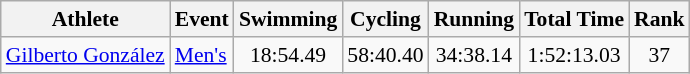<table class="wikitable" style="font-size:90%;">
<tr>
<th>Athlete</th>
<th>Event</th>
<th>Swimming</th>
<th>Cycling</th>
<th>Running</th>
<th>Total Time</th>
<th>Rank</th>
</tr>
<tr align=center>
<td align=left><a href='#'>Gilberto González</a></td>
<td align=left><a href='#'>Men's</a></td>
<td>18:54.49</td>
<td>58:40.40</td>
<td>34:38.14</td>
<td>1:52:13.03</td>
<td>37</td>
</tr>
</table>
